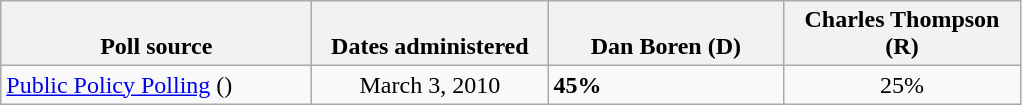<table class="wikitable">
<tr valign=bottom>
<th style="width:200px;">Poll source</th>
<th style="width:150px;">Dates administered</th>
<th style="width:150px;">Dan Boren (D)</th>
<th style="width:150px;">Charles Thompson (R)</th>
</tr>
<tr>
<td><a href='#'>Public Policy Polling</a> ()</td>
<td align=center>March 3, 2010</td>
<td><strong>45%</strong></td>
<td align=center>25%</td>
</tr>
</table>
